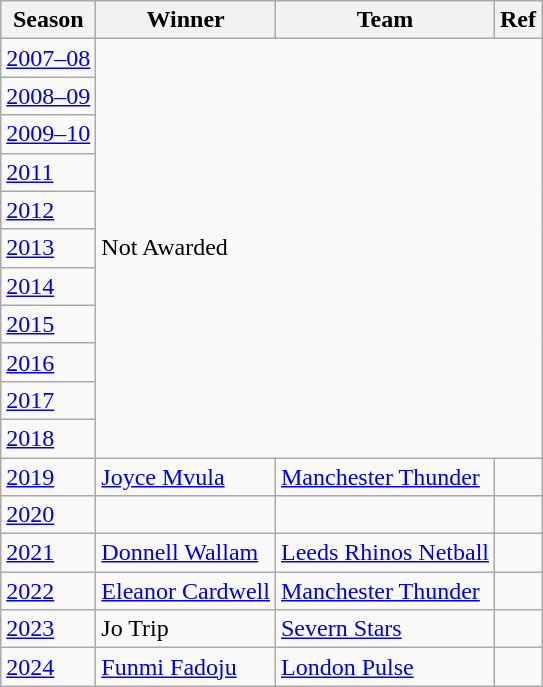<table class="wikitable collapsible">
<tr>
<th>Season</th>
<th>Winner</th>
<th>Team</th>
<th>Ref</th>
</tr>
<tr>
<td><a href='#'>2007–08</a></td>
<td colspan="3" rowspan="11">Not Awarded</td>
</tr>
<tr>
<td><a href='#'>2008–09</a></td>
</tr>
<tr>
<td><a href='#'>2009–10</a></td>
</tr>
<tr>
<td><a href='#'>2011</a></td>
</tr>
<tr>
<td><a href='#'>2012</a></td>
</tr>
<tr>
<td><a href='#'>2013</a></td>
</tr>
<tr>
<td><a href='#'>2014</a></td>
</tr>
<tr>
<td><a href='#'>2015</a></td>
</tr>
<tr>
<td><a href='#'>2016</a></td>
</tr>
<tr>
<td><a href='#'>2017</a></td>
</tr>
<tr>
<td><a href='#'>2018</a></td>
</tr>
<tr>
<td><a href='#'>2019</a></td>
<td><a href='#'>Joyce Mvula</a></td>
<td><a href='#'>Manchester Thunder</a></td>
<td></td>
</tr>
<tr>
<td><a href='#'>2020</a></td>
<td></td>
<td></td>
<td></td>
</tr>
<tr>
<td><a href='#'>2021</a></td>
<td><a href='#'>Donnell Wallam</a></td>
<td><a href='#'>Leeds Rhinos Netball</a></td>
<td></td>
</tr>
<tr>
<td><a href='#'>2022</a></td>
<td><a href='#'>Eleanor Cardwell</a></td>
<td><a href='#'>Manchester Thunder</a></td>
<td></td>
</tr>
<tr>
<td><a href='#'>2023</a></td>
<td>Jo Trip</td>
<td><a href='#'>Severn Stars</a></td>
<td></td>
</tr>
<tr>
<td><a href='#'>2024</a></td>
<td><a href='#'>Funmi Fadoju</a></td>
<td><a href='#'>London Pulse</a></td>
<td></td>
</tr>
</table>
